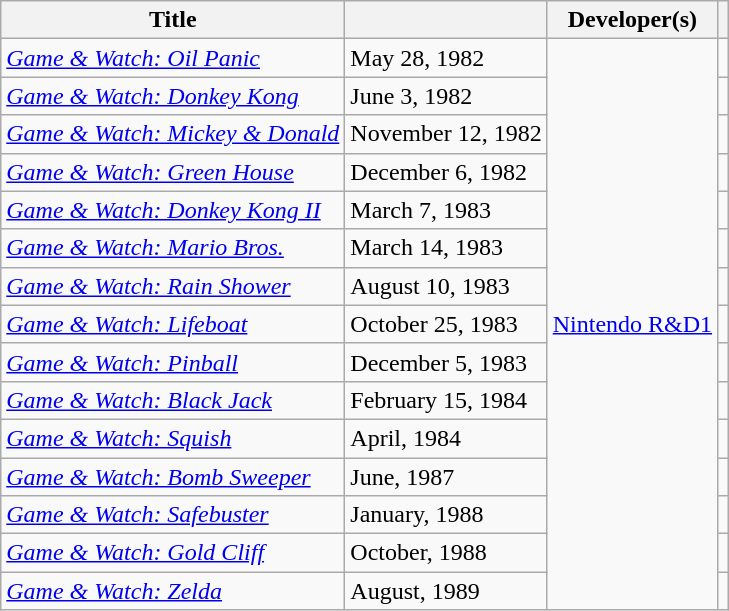<table class="wikitable plainrowheaders sortable">
<tr>
<th scope="col">Title</th>
<th scope="col" data-sort-type="date"></th>
<th scope="col">Developer(s)</th>
<th scope="col" class="unsortable"></th>
</tr>
<tr>
<td><em><a href='#'>Game & Watch: Oil Panic</a></em></td>
<td>May 28, 1982</td>
<td rowspan="15"><a href='#'>Nintendo R&D1</a></td>
<td></td>
</tr>
<tr>
<td><em><a href='#'>Game & Watch: Donkey Kong</a></em></td>
<td>June 3, 1982</td>
<td></td>
</tr>
<tr>
<td><em><a href='#'>Game & Watch: Mickey & Donald</a></em></td>
<td>November 12, 1982</td>
<td></td>
</tr>
<tr>
<td><em><a href='#'>Game & Watch: Green House</a></em></td>
<td>December 6, 1982</td>
<td></td>
</tr>
<tr>
<td><em><a href='#'>Game & Watch: Donkey Kong II</a></em></td>
<td>March 7, 1983</td>
<td></td>
</tr>
<tr>
<td><em><a href='#'>Game & Watch: Mario Bros.</a></em></td>
<td>March 14, 1983</td>
<td></td>
</tr>
<tr>
<td><em><a href='#'>Game & Watch: Rain Shower</a></em></td>
<td>August 10, 1983</td>
<td></td>
</tr>
<tr>
<td><em><a href='#'>Game & Watch: Lifeboat</a></em></td>
<td>October 25, 1983</td>
<td></td>
</tr>
<tr>
<td><em><a href='#'>Game & Watch: Pinball</a></em></td>
<td>December 5, 1983</td>
<td></td>
</tr>
<tr>
<td><em><a href='#'>Game & Watch: Black Jack</a></em></td>
<td>February 15, 1984</td>
<td></td>
</tr>
<tr>
<td><em><a href='#'>Game & Watch: Squish</a></em></td>
<td>April, 1984</td>
<td></td>
</tr>
<tr>
<td><em><a href='#'>Game & Watch: Bomb Sweeper</a></em></td>
<td>June, 1987</td>
<td></td>
</tr>
<tr>
<td><em><a href='#'>Game & Watch: Safebuster</a></em></td>
<td>January, 1988</td>
<td></td>
</tr>
<tr>
<td><em><a href='#'>Game & Watch: Gold Cliff</a></em></td>
<td>October, 1988</td>
<td></td>
</tr>
<tr>
<td><em><a href='#'>Game & Watch: Zelda</a></em></td>
<td>August, 1989</td>
<td></td>
</tr>
</table>
